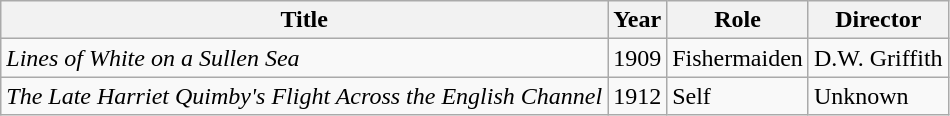<table class="wikitable">
<tr>
<th>Title</th>
<th>Year</th>
<th>Role</th>
<th>Director</th>
</tr>
<tr>
<td><em>Lines of White on a Sullen Sea</em></td>
<td>1909</td>
<td>Fishermaiden</td>
<td>D.W. Griffith</td>
</tr>
<tr>
<td><em>The Late Harriet Quimby's Flight Across the English Channel</em></td>
<td>1912</td>
<td>Self</td>
<td>Unknown</td>
</tr>
</table>
